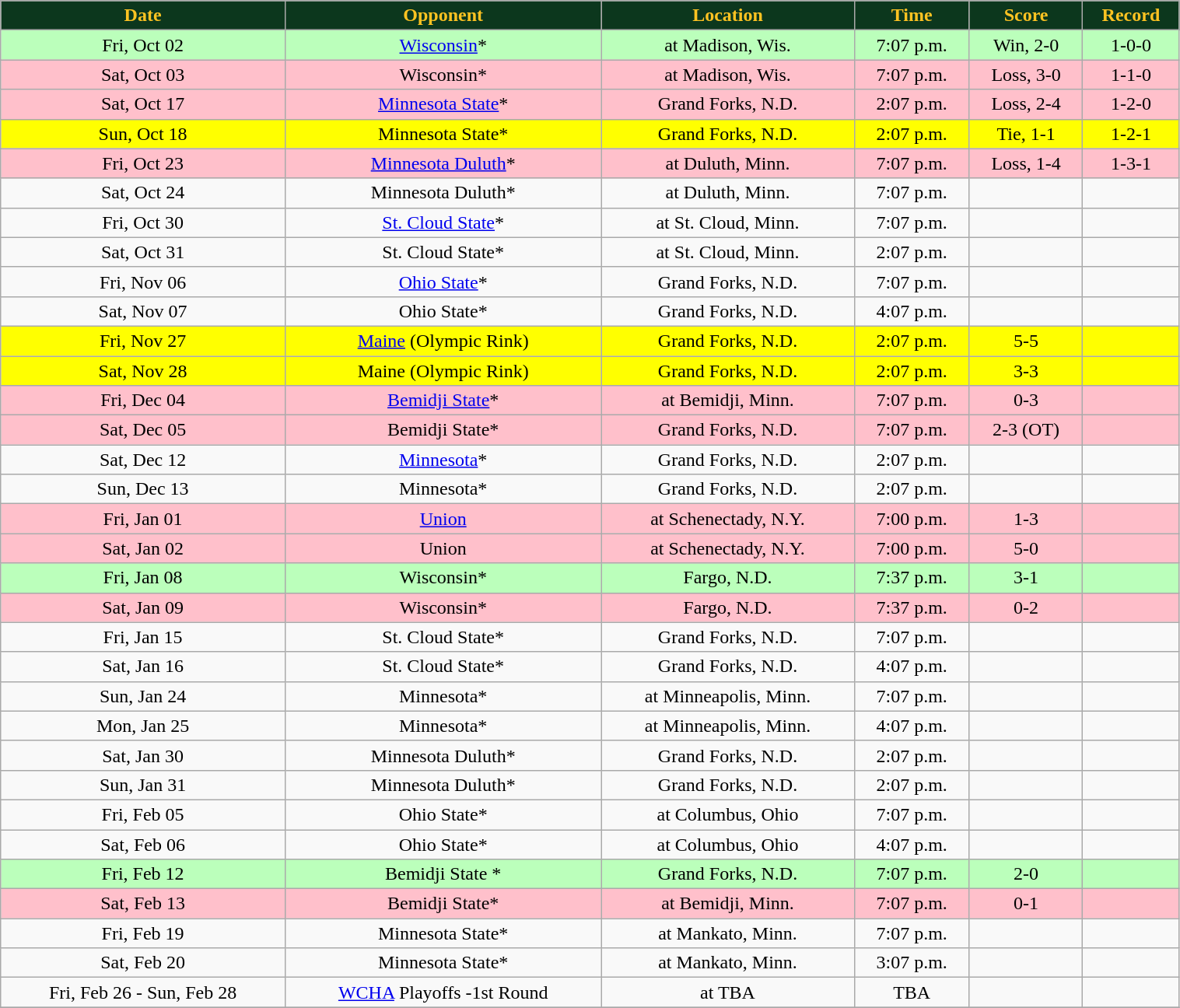<table class="wikitable" width="80%">
<tr align="center"  style="background:#0C371D;color:#ffc322;">
<td><strong>Date</strong></td>
<td><strong>Opponent</strong></td>
<td><strong>Location</strong></td>
<td><strong>Time</strong></td>
<td><strong>Score</strong></td>
<td><strong>Record</strong></td>
</tr>
<tr align="center" bgcolor="bbffbb">
<td>Fri, Oct 02</td>
<td><a href='#'>Wisconsin</a>*</td>
<td>at Madison, Wis.</td>
<td>7:07 p.m.</td>
<td>Win, 2-0</td>
<td>1-0-0</td>
</tr>
<tr align="center" bgcolor="pink">
<td>Sat, Oct 03</td>
<td>Wisconsin*</td>
<td>at Madison, Wis.</td>
<td>7:07 p.m.</td>
<td>Loss, 3-0</td>
<td>1-1-0</td>
</tr>
<tr align="center" bgcolor="pink">
<td>Sat, Oct 17</td>
<td><a href='#'>Minnesota State</a>*</td>
<td>Grand Forks, N.D.</td>
<td>2:07 p.m.</td>
<td>Loss, 2-4</td>
<td>1-2-0</td>
</tr>
<tr align="center" bgcolor="yellow">
<td>Sun, Oct 18</td>
<td>Minnesota State*</td>
<td>Grand Forks, N.D.</td>
<td>2:07 p.m.</td>
<td>Tie, 1-1</td>
<td>1-2-1</td>
</tr>
<tr align="center" bgcolor="pink">
<td>Fri, Oct 23</td>
<td><a href='#'>Minnesota Duluth</a>*</td>
<td>at Duluth, Minn.</td>
<td>7:07 p.m.</td>
<td>Loss, 1-4</td>
<td>1-3-1</td>
</tr>
<tr align="center" bgcolor="">
<td>Sat, Oct 24</td>
<td>Minnesota Duluth*</td>
<td>at Duluth, Minn.</td>
<td>7:07 p.m.</td>
<td></td>
<td></td>
</tr>
<tr align="center" bgcolor="">
<td>Fri, Oct 30</td>
<td><a href='#'>St. Cloud State</a>*</td>
<td>at St. Cloud, Minn.</td>
<td>7:07 p.m.</td>
<td></td>
<td></td>
</tr>
<tr align="center" bgcolor="">
<td>Sat, Oct 31</td>
<td>St. Cloud State*</td>
<td>at St. Cloud, Minn.</td>
<td>2:07 p.m.</td>
<td></td>
<td></td>
</tr>
<tr align="center" bgcolor="">
<td>Fri, Nov 06</td>
<td><a href='#'>Ohio State</a>*</td>
<td>Grand Forks, N.D.</td>
<td>7:07 p.m.</td>
<td></td>
<td></td>
</tr>
<tr align="center" bgcolor="">
<td>Sat, Nov 07</td>
<td>Ohio State*</td>
<td>Grand Forks, N.D.</td>
<td>4:07 p.m.</td>
<td></td>
<td></td>
</tr>
<tr align="center" bgcolor="yellow">
<td>Fri, Nov 27</td>
<td><a href='#'>Maine</a> (Olympic Rink)</td>
<td>Grand Forks, N.D.</td>
<td>2:07 p.m.</td>
<td>5-5</td>
<td></td>
</tr>
<tr align="center" bgcolor="yellow">
<td>Sat, Nov 28</td>
<td>Maine (Olympic Rink)</td>
<td>Grand Forks, N.D.</td>
<td>2:07 p.m.</td>
<td>3-3</td>
<td></td>
</tr>
<tr align="center" bgcolor="pink">
<td>Fri, Dec 04</td>
<td><a href='#'>Bemidji State</a>*</td>
<td>at Bemidji, Minn.</td>
<td>7:07 p.m.</td>
<td>0-3</td>
<td></td>
</tr>
<tr align="center" bgcolor="pink">
<td>Sat, Dec 05</td>
<td>Bemidji State*</td>
<td>Grand Forks, N.D.</td>
<td>7:07 p.m.</td>
<td>2-3 (OT)</td>
<td></td>
</tr>
<tr align="center" bgcolor="">
<td>Sat, Dec 12</td>
<td><a href='#'>Minnesota</a>*</td>
<td>Grand Forks, N.D.</td>
<td>2:07 p.m.</td>
<td></td>
<td></td>
</tr>
<tr align="center" bgcolor="">
<td>Sun, Dec 13</td>
<td>Minnesota*</td>
<td>Grand Forks, N.D.</td>
<td>2:07 p.m.</td>
<td></td>
<td></td>
</tr>
<tr align="center" bgcolor="pink">
<td>Fri, Jan 01</td>
<td><a href='#'>Union</a></td>
<td>at Schenectady, N.Y.</td>
<td>7:00 p.m.</td>
<td>1-3</td>
<td></td>
</tr>
<tr align="center" bgcolor="pink">
<td>Sat, Jan 02</td>
<td>Union</td>
<td>at Schenectady, N.Y.</td>
<td>7:00 p.m.</td>
<td>5-0</td>
<td></td>
</tr>
<tr align="center" bgcolor="bbffbb">
<td>Fri, Jan 08</td>
<td>Wisconsin*</td>
<td>Fargo, N.D.</td>
<td>7:37 p.m.</td>
<td>3-1</td>
<td></td>
</tr>
<tr align="center" bgcolor="pink">
<td>Sat, Jan 09</td>
<td>Wisconsin*</td>
<td>Fargo, N.D.</td>
<td>7:37 p.m.</td>
<td>0-2</td>
<td></td>
</tr>
<tr align="center" bgcolor="">
<td>Fri, Jan 15</td>
<td>St. Cloud State*</td>
<td>Grand Forks, N.D.</td>
<td>7:07 p.m.</td>
<td></td>
<td></td>
</tr>
<tr align="center" bgcolor="">
<td>Sat, Jan 16</td>
<td>St. Cloud State*</td>
<td>Grand Forks, N.D.</td>
<td>4:07 p.m.</td>
<td></td>
<td></td>
</tr>
<tr align="center" bgcolor="">
<td>Sun, Jan 24</td>
<td>Minnesota*</td>
<td>at Minneapolis, Minn.</td>
<td>7:07 p.m.</td>
<td></td>
<td></td>
</tr>
<tr align="center" bgcolor="">
<td>Mon, Jan 25</td>
<td>Minnesota*</td>
<td>at Minneapolis, Minn.</td>
<td>4:07 p.m.</td>
<td></td>
<td></td>
</tr>
<tr align="center" bgcolor="">
<td>Sat, Jan 30</td>
<td>Minnesota Duluth*</td>
<td>Grand Forks, N.D.</td>
<td>2:07 p.m.</td>
<td></td>
<td></td>
</tr>
<tr align="center" bgcolor="">
<td>Sun, Jan 31</td>
<td>Minnesota Duluth*</td>
<td>Grand Forks, N.D.</td>
<td>2:07 p.m.</td>
<td></td>
<td></td>
</tr>
<tr align="center" bgcolor="">
<td>Fri, Feb 05</td>
<td>Ohio State*</td>
<td>at Columbus, Ohio</td>
<td>7:07 p.m.</td>
<td></td>
<td></td>
</tr>
<tr align="center" bgcolor="">
<td>Sat, Feb 06</td>
<td>Ohio State*</td>
<td>at Columbus, Ohio</td>
<td>4:07 p.m.</td>
<td></td>
<td></td>
</tr>
<tr align="center" bgcolor="bbffbb">
<td>Fri, Feb 12</td>
<td>Bemidji State *</td>
<td>Grand Forks, N.D.</td>
<td>7:07 p.m.</td>
<td>2-0</td>
<td></td>
</tr>
<tr align="center" bgcolor="pink">
<td>Sat, Feb 13</td>
<td>Bemidji State*</td>
<td>at Bemidji, Minn.</td>
<td>7:07 p.m.</td>
<td>0-1</td>
<td></td>
</tr>
<tr align="center" bgcolor="">
<td>Fri, Feb 19</td>
<td>Minnesota State*</td>
<td>at Mankato, Minn.</td>
<td>7:07 p.m.</td>
<td></td>
<td></td>
</tr>
<tr align="center" bgcolor="">
<td>Sat, Feb 20</td>
<td>Minnesota State*</td>
<td>at Mankato, Minn.</td>
<td>3:07 p.m.</td>
<td></td>
<td></td>
</tr>
<tr align="center" bgcolor="">
<td>Fri, Feb 26 -  Sun, Feb 28</td>
<td><a href='#'>WCHA</a> Playoffs -1st Round</td>
<td>at TBA</td>
<td>TBA</td>
<td></td>
<td></td>
</tr>
<tr align="center" bgcolor="">
</tr>
</table>
